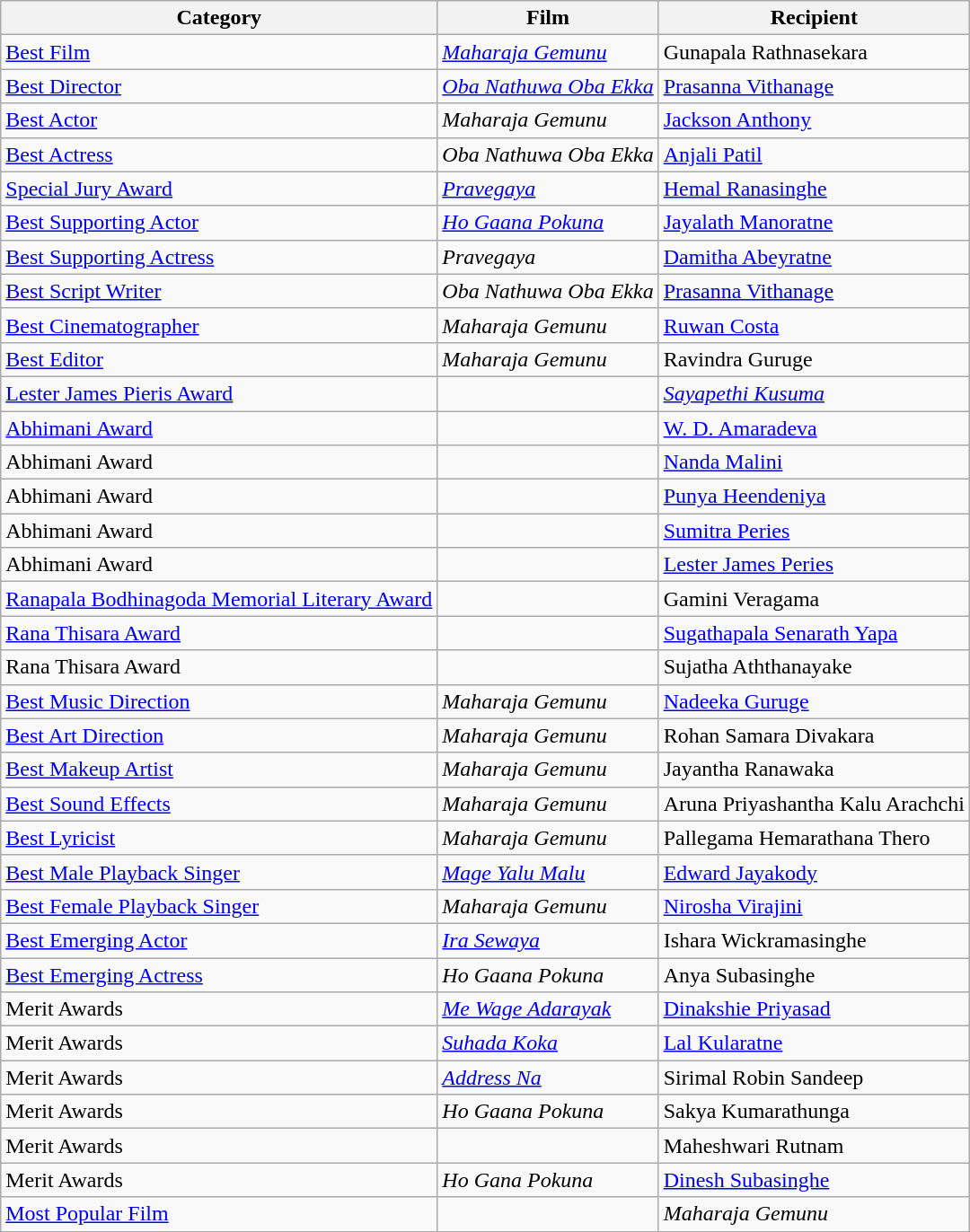<table class="wikitable plainrowheaders sortable">
<tr>
<th scope="col">Category</th>
<th scope="col">Film</th>
<th scope="col">Recipient</th>
</tr>
<tr>
<td><a href='#'>Best Film</a></td>
<td><em><a href='#'>Maharaja Gemunu</a></em></td>
<td>Gunapala Rathnasekara</td>
</tr>
<tr>
<td><a href='#'>Best Director</a></td>
<td><em><a href='#'>Oba Nathuwa Oba Ekka</a></em></td>
<td><a href='#'>Prasanna Vithanage</a></td>
</tr>
<tr>
<td><a href='#'>Best Actor</a></td>
<td><em>Maharaja Gemunu</em></td>
<td><a href='#'>Jackson Anthony</a></td>
</tr>
<tr>
<td><a href='#'>Best Actress</a></td>
<td><em>Oba Nathuwa Oba Ekka</em></td>
<td><a href='#'>Anjali Patil</a></td>
</tr>
<tr>
<td><a href='#'>Special Jury Award</a></td>
<td><em><a href='#'>Pravegaya</a></em></td>
<td><a href='#'>Hemal Ranasinghe</a></td>
</tr>
<tr>
<td><a href='#'>Best Supporting Actor</a></td>
<td><em><a href='#'>Ho Gaana Pokuna</a></em></td>
<td><a href='#'>Jayalath Manoratne</a></td>
</tr>
<tr>
<td><a href='#'>Best Supporting Actress</a></td>
<td><em>Pravegaya</em></td>
<td><a href='#'>Damitha Abeyratne</a></td>
</tr>
<tr>
<td><a href='#'>Best Script Writer</a></td>
<td><em>Oba Nathuwa Oba Ekka</em></td>
<td><a href='#'>Prasanna Vithanage</a></td>
</tr>
<tr>
<td><a href='#'>Best Cinematographer</a></td>
<td><em>Maharaja Gemunu</em></td>
<td><a href='#'>Ruwan Costa</a></td>
</tr>
<tr>
<td><a href='#'>Best Editor</a></td>
<td><em>Maharaja Gemunu</em></td>
<td>Ravindra Guruge</td>
</tr>
<tr>
<td><a href='#'>Lester James Pieris Award</a></td>
<td></td>
<td><em><a href='#'>Sayapethi Kusuma</a></em></td>
</tr>
<tr>
<td><a href='#'>Abhimani Award</a></td>
<td></td>
<td><a href='#'>W. D. Amaradeva</a></td>
</tr>
<tr>
<td>Abhimani Award</td>
<td></td>
<td><a href='#'>Nanda Malini</a></td>
</tr>
<tr>
<td>Abhimani Award</td>
<td></td>
<td><a href='#'>Punya Heendeniya</a></td>
</tr>
<tr>
<td>Abhimani Award</td>
<td></td>
<td><a href='#'>Sumitra Peries</a></td>
</tr>
<tr>
<td>Abhimani Award</td>
<td></td>
<td><a href='#'>Lester James Peries</a></td>
</tr>
<tr>
<td><a href='#'>Ranapala Bodhinagoda Memorial Literary Award</a></td>
<td></td>
<td>Gamini Veragama</td>
</tr>
<tr>
<td><a href='#'>Rana Thisara Award</a></td>
<td></td>
<td><a href='#'>Sugathapala Senarath Yapa</a></td>
</tr>
<tr>
<td>Rana Thisara Award</td>
<td></td>
<td>Sujatha Aththanayake</td>
</tr>
<tr>
<td><a href='#'>Best Music Direction</a></td>
<td><em>Maharaja Gemunu</em></td>
<td><a href='#'>Nadeeka Guruge</a></td>
</tr>
<tr>
<td><a href='#'>Best Art Direction</a></td>
<td><em>Maharaja Gemunu</em></td>
<td>Rohan Samara Divakara</td>
</tr>
<tr>
<td><a href='#'>Best Makeup Artist</a></td>
<td><em>Maharaja Gemunu</em></td>
<td>Jayantha Ranawaka</td>
</tr>
<tr>
<td><a href='#'>Best Sound Effects</a></td>
<td><em>Maharaja Gemunu</em></td>
<td>Aruna Priyashantha Kalu Arachchi</td>
</tr>
<tr>
<td><a href='#'>Best Lyricist</a></td>
<td><em>Maharaja Gemunu</em></td>
<td>Pallegama Hemarathana Thero</td>
</tr>
<tr>
<td><a href='#'>Best Male Playback Singer</a></td>
<td><em><a href='#'>Mage Yalu Malu</a></em></td>
<td><a href='#'>Edward Jayakody</a></td>
</tr>
<tr>
<td><a href='#'>Best Female Playback Singer</a></td>
<td><em>Maharaja Gemunu</em></td>
<td><a href='#'>Nirosha Virajini</a></td>
</tr>
<tr>
<td><a href='#'>Best Emerging Actor</a></td>
<td><em><a href='#'>Ira Sewaya</a></em></td>
<td>Ishara Wickramasinghe</td>
</tr>
<tr>
<td><a href='#'>Best Emerging Actress</a></td>
<td><em>Ho Gaana Pokuna</em></td>
<td>Anya Subasinghe</td>
</tr>
<tr>
<td>Merit Awards</td>
<td><em><a href='#'>Me Wage Adarayak</a></em></td>
<td><a href='#'>Dinakshie Priyasad</a></td>
</tr>
<tr>
<td>Merit Awards</td>
<td><em><a href='#'>Suhada Koka</a></em></td>
<td><a href='#'>Lal Kularatne</a></td>
</tr>
<tr>
<td>Merit Awards</td>
<td><em><a href='#'>Address Na</a></em></td>
<td>Sirimal Robin Sandeep</td>
</tr>
<tr>
<td>Merit Awards</td>
<td><em>Ho Gaana Pokuna</em></td>
<td>Sakya Kumarathunga</td>
</tr>
<tr>
<td>Merit Awards</td>
<td></td>
<td>Maheshwari Rutnam</td>
</tr>
<tr>
<td>Merit Awards</td>
<td><em>Ho Gana Pokuna</em></td>
<td><a href='#'>Dinesh Subasinghe</a></td>
</tr>
<tr>
<td><a href='#'>Most Popular Film</a></td>
<td></td>
<td><em>Maharaja Gemunu</em></td>
</tr>
</table>
